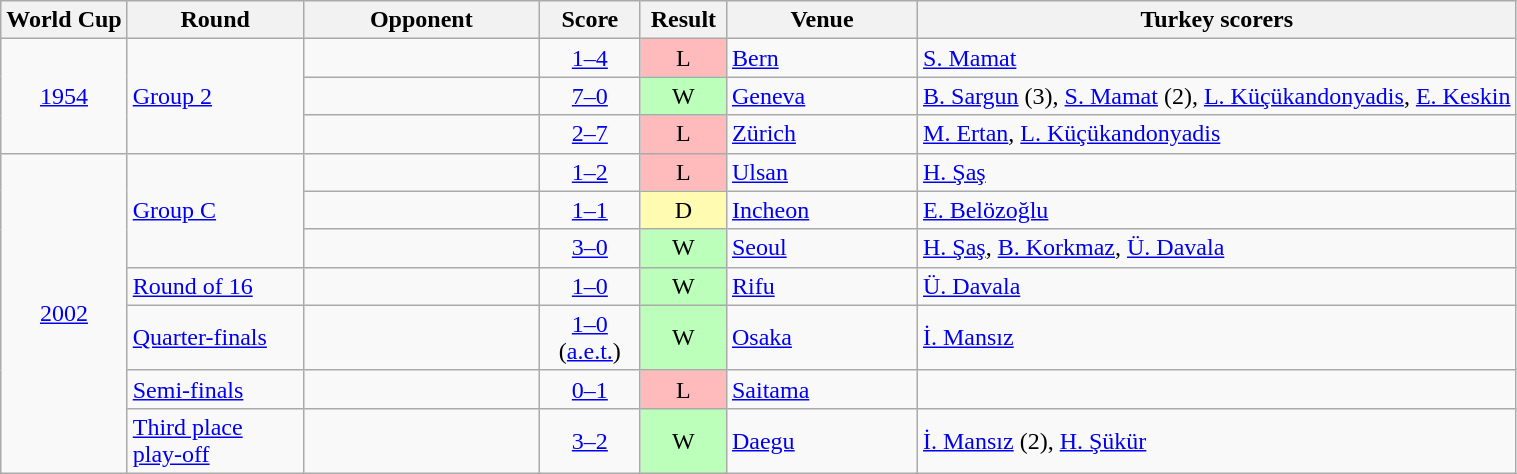<table class="wikitable sortable" style="text-align:left;">
<tr>
<th>World Cup</th>
<th width=110>Round</th>
<th width=150>Opponent</th>
<th width=60>Score</th>
<th width=50>Result</th>
<th width=120>Venue</th>
<th>Turkey scorers</th>
</tr>
<tr>
<td rowspan="3" align=center> <a href='#'>1954</a></td>
<td rowspan="3"><a href='#'>Group 2</a></td>
<td></td>
<td align=center><a href='#'>1–4</a></td>
<td align=center bgcolor="#ffbbbb">L</td>
<td><a href='#'>Bern</a></td>
<td><a href='#'>S. Mamat</a></td>
</tr>
<tr>
<td></td>
<td align=center><a href='#'>7–0</a></td>
<td align=center bgcolor="#bbffbb">W</td>
<td><a href='#'>Geneva</a></td>
<td><a href='#'>B. Sargun</a> (3), <a href='#'>S. Mamat</a> (2), <a href='#'>L. Küçükandonyadis</a>, <a href='#'>E. Keskin</a></td>
</tr>
<tr>
<td></td>
<td align=center><a href='#'>2–7</a></td>
<td align=center bgcolor="#ffbbbb">L</td>
<td><a href='#'>Zürich</a></td>
<td><a href='#'>M. Ertan</a>, <a href='#'>L. Küçükandonyadis</a></td>
</tr>
<tr>
<td rowspan="7" align=center>  <a href='#'>2002</a></td>
<td rowspan="3"><a href='#'>Group C</a></td>
<td></td>
<td align=center><a href='#'>1–2</a></td>
<td align=center bgcolor="#ffbbbb">L</td>
<td><a href='#'>Ulsan</a></td>
<td><a href='#'>H. Şaş</a></td>
</tr>
<tr>
<td></td>
<td align=center><a href='#'>1–1</a></td>
<td align=center bgcolor="#fffbb">D</td>
<td><a href='#'>Incheon</a></td>
<td><a href='#'>E. Belözoğlu</a></td>
</tr>
<tr>
<td></td>
<td align=center><a href='#'>3–0</a></td>
<td align=center bgcolor="#bbffbb">W</td>
<td><a href='#'>Seoul</a></td>
<td><a href='#'>H. Şaş</a>, <a href='#'>B. Korkmaz</a>, <a href='#'>Ü. Davala</a></td>
</tr>
<tr>
<td rowspan="1"><a href='#'>Round of 16</a></td>
<td></td>
<td align=center><a href='#'>1–0</a></td>
<td align=center bgcolor="#bbffbb">W</td>
<td><a href='#'>Rifu</a></td>
<td><a href='#'>Ü. Davala</a></td>
</tr>
<tr>
<td rowspan="1"><a href='#'>Quarter-finals</a></td>
<td></td>
<td align=center><a href='#'>1–0</a> (<a href='#'>a.e.t.</a>)</td>
<td align=center bgcolor="#bbffbb">W</td>
<td><a href='#'>Osaka</a></td>
<td><a href='#'>İ. Mansız</a></td>
</tr>
<tr>
<td rowspan="1"><a href='#'>Semi-finals</a></td>
<td></td>
<td align=center><a href='#'>0–1</a></td>
<td align=center bgcolor="#ffbbbb">L</td>
<td><a href='#'>Saitama</a></td>
<td></td>
</tr>
<tr>
<td rowspan="1"><a href='#'>Third place play-off</a></td>
<td></td>
<td align=center><a href='#'>3–2</a></td>
<td align=center bgcolor="#bbffbb">W</td>
<td><a href='#'>Daegu</a></td>
<td><a href='#'>İ. Mansız</a> (2), <a href='#'>H. Şükür</a></td>
</tr>
</table>
